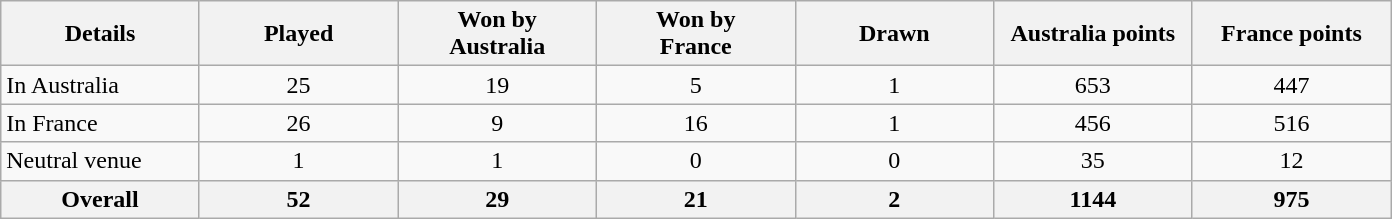<table class="wikitable sortable">
<tr>
<th width="125">Details</th>
<th width="125">Played</th>
<th width="125">Won by<br>Australia</th>
<th width="125">Won by<br>France</th>
<th width="125">Drawn</th>
<th width="125">Australia points</th>
<th width="125">France points</th>
</tr>
<tr>
<td>In Australia</td>
<td align=center>25</td>
<td align=center>19</td>
<td align=center>5</td>
<td align=center>1</td>
<td align=center>653</td>
<td align=center>447</td>
</tr>
<tr>
<td>In France</td>
<td align=center>26</td>
<td align=center>9</td>
<td align=center>16</td>
<td align=center>1</td>
<td align=center>456</td>
<td align=center>516</td>
</tr>
<tr>
<td>Neutral venue</td>
<td align=center>1</td>
<td align=center>1</td>
<td align=center>0</td>
<td align=center>0</td>
<td align=center>35</td>
<td align=center>12</td>
</tr>
<tr>
<th align=center><strong>Overall</strong></th>
<th align=center><strong>52</strong></th>
<th align=center><strong>29</strong></th>
<th align=center><strong>21</strong></th>
<th align=center><strong>2</strong></th>
<th align=center><strong>1144</strong></th>
<th align=center><strong>975</strong></th>
</tr>
</table>
